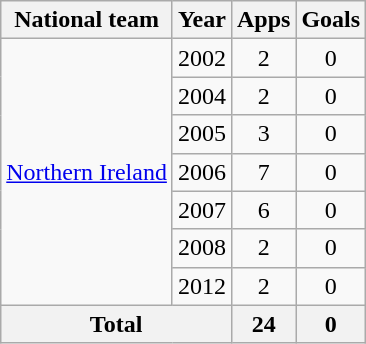<table class="wikitable" style="text-align: center">
<tr>
<th>National team</th>
<th>Year</th>
<th>Apps</th>
<th>Goals</th>
</tr>
<tr>
<td rowspan="7"><a href='#'>Northern Ireland</a></td>
<td>2002</td>
<td>2</td>
<td>0</td>
</tr>
<tr>
<td>2004</td>
<td>2</td>
<td>0</td>
</tr>
<tr>
<td>2005</td>
<td>3</td>
<td>0</td>
</tr>
<tr>
<td>2006</td>
<td>7</td>
<td>0</td>
</tr>
<tr>
<td>2007</td>
<td>6</td>
<td>0</td>
</tr>
<tr>
<td>2008</td>
<td>2</td>
<td>0</td>
</tr>
<tr>
<td>2012</td>
<td>2</td>
<td>0</td>
</tr>
<tr>
<th colspan="2">Total</th>
<th>24</th>
<th>0</th>
</tr>
</table>
